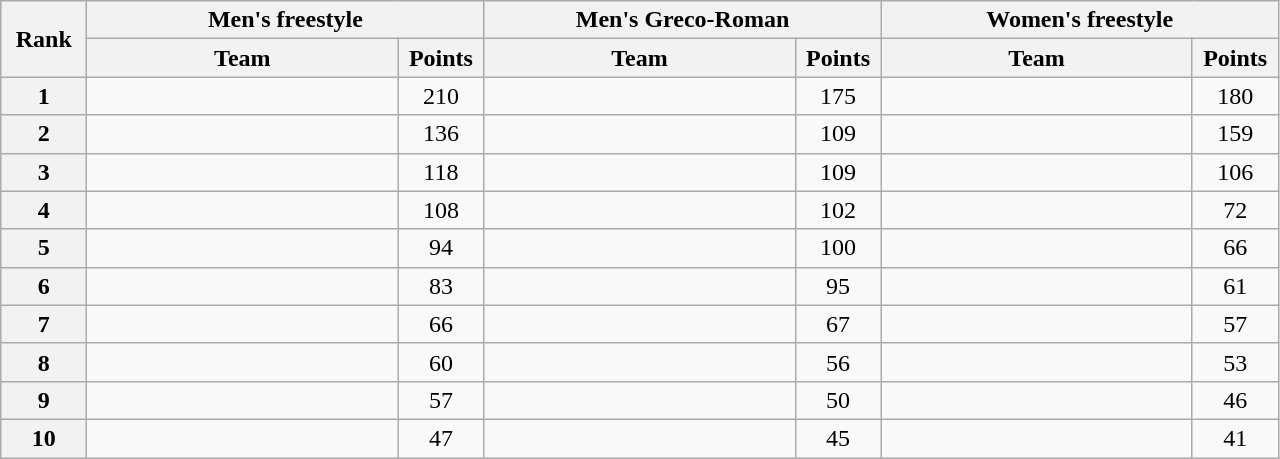<table class="wikitable" style="text-align:center;">
<tr>
<th width=50 rowspan="2">Rank</th>
<th colspan="2">Men's freestyle</th>
<th colspan="2">Men's Greco-Roman</th>
<th colspan="2">Women's freestyle</th>
</tr>
<tr>
<th width=200>Team</th>
<th width=50>Points</th>
<th width=200>Team</th>
<th width=50>Points</th>
<th width=200>Team</th>
<th width=50>Points</th>
</tr>
<tr>
<th>1</th>
<td align=left></td>
<td>210</td>
<td align=left></td>
<td>175</td>
<td align=left></td>
<td>180</td>
</tr>
<tr>
<th>2</th>
<td align=left></td>
<td>136</td>
<td align=left></td>
<td>109</td>
<td align=left></td>
<td>159</td>
</tr>
<tr>
<th>3</th>
<td align=left></td>
<td>118</td>
<td align=left></td>
<td>109</td>
<td align=left></td>
<td>106</td>
</tr>
<tr>
<th>4</th>
<td align=left></td>
<td>108</td>
<td align=left></td>
<td>102</td>
<td align=left></td>
<td>72</td>
</tr>
<tr>
<th>5</th>
<td align=left></td>
<td>94</td>
<td align=left></td>
<td>100</td>
<td align=left></td>
<td>66</td>
</tr>
<tr>
<th>6</th>
<td align=left></td>
<td>83</td>
<td align=left></td>
<td>95</td>
<td align=left></td>
<td>61</td>
</tr>
<tr>
<th>7</th>
<td align=left></td>
<td>66</td>
<td align=left></td>
<td>67</td>
<td align=left></td>
<td>57</td>
</tr>
<tr>
<th>8</th>
<td align=left></td>
<td>60</td>
<td align=left></td>
<td>56</td>
<td align=left></td>
<td>53</td>
</tr>
<tr>
<th>9</th>
<td align=left></td>
<td>57</td>
<td align=left></td>
<td>50</td>
<td align=left></td>
<td>46</td>
</tr>
<tr>
<th>10</th>
<td align=left></td>
<td>47</td>
<td align=left></td>
<td>45</td>
<td align=left></td>
<td>41</td>
</tr>
</table>
